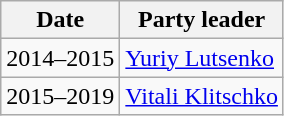<table class="wikitable">
<tr>
<th>Date</th>
<th>Party leader</th>
</tr>
<tr>
<td>2014–2015</td>
<td><a href='#'>Yuriy Lutsenko</a></td>
</tr>
<tr>
<td>2015–2019</td>
<td><a href='#'>Vitali Klitschko</a></td>
</tr>
</table>
